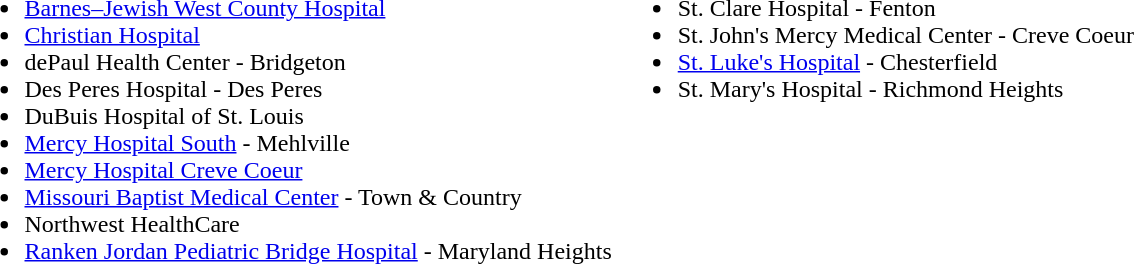<table>
<tr valign="top">
<td><br><ul><li><a href='#'>Barnes–Jewish West County Hospital</a></li><li><a href='#'>Christian Hospital</a></li><li>dePaul Health Center - Bridgeton</li><li>Des Peres Hospital - Des Peres</li><li>DuBuis Hospital of St. Louis</li><li><a href='#'>Mercy Hospital South</a> - Mehlville</li><li><a href='#'>Mercy Hospital Creve Coeur</a></li><li><a href='#'>Missouri Baptist Medical Center</a> - Town & Country</li><li>Northwest HealthCare</li><li><a href='#'>Ranken Jordan Pediatric Bridge Hospital</a> - Maryland Heights</li></ul></td>
<td><br><ul><li>St. Clare Hospital - Fenton</li><li>St. John's Mercy Medical Center - Creve Coeur</li><li><a href='#'>St. Luke's Hospital</a> - Chesterfield</li><li>St. Mary's Hospital - Richmond Heights</li></ul></td>
<td></td>
</tr>
</table>
